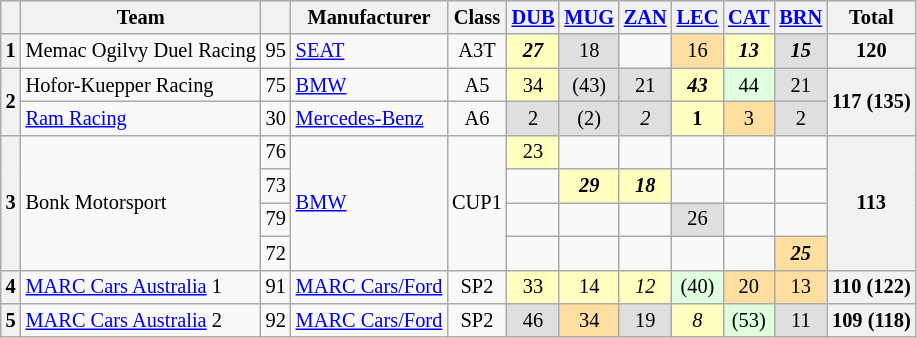<table class="wikitable" style="font-size: 85%; text-align:center;">
<tr>
<th></th>
<th>Team</th>
<th></th>
<th>Manufacturer</th>
<th>Class</th>
<th><a href='#'>DUB</a><br></th>
<th><a href='#'>MUG</a><br></th>
<th><a href='#'>ZAN</a><br></th>
<th><a href='#'>LEC</a><br></th>
<th><a href='#'>CAT</a><br></th>
<th><a href='#'>BRN</a><br></th>
<th>Total</th>
</tr>
<tr>
<th>1</th>
<td align=left> Memac Ogilvy Duel Racing</td>
<td align=center>95</td>
<td align=left><a href='#'>SEAT</a></td>
<td align=center>A3T</td>
<td style="background:#FFFFBF;"><strong><em>27</em></strong></td>
<td style="background:#DFDFDF;">18</td>
<td></td>
<td style="background:#FFDF9F;">16</td>
<td style="background:#FFFFBF;"><strong><em>13</em></strong></td>
<td style="background:#DFDFDF;"><strong><em>15</em></strong></td>
<th>120</th>
</tr>
<tr>
<th rowspan=2>2</th>
<td align=left> Hofor-Kuepper Racing</td>
<td align=center>75</td>
<td align=left><a href='#'>BMW</a></td>
<td align=center>A5</td>
<td style="background:#FFFFBF;">34</td>
<td style="background:#DFDFDF;">(43)</td>
<td style="background:#DFDFDF;">21</td>
<td style="background:#FFFFBF;"><strong><em>43</em></strong></td>
<td style="background:#DFFFDF;">44</td>
<td style="background:#DFDFDF;">21</td>
<th rowspan=2>117 (135)</th>
</tr>
<tr>
<td align=left> <a href='#'>Ram Racing</a></td>
<td align=center>30</td>
<td align=left><a href='#'>Mercedes-Benz</a></td>
<td align=center>A6</td>
<td style="background:#DFDFDF;">2</td>
<td style="background:#DFDFDF;">(2)</td>
<td style="background:#DFDFDF;"><em>2</em></td>
<td style="background:#FFFFBF;"><strong>1</strong></td>
<td style="background:#FFDF9F;">3</td>
<td style="background:#DFDFDF;">2</td>
</tr>
<tr>
<th rowspan=4>3</th>
<td rowspan=4 align=left> Bonk Motorsport</td>
<td align=center>76</td>
<td rowspan=4 align=left><a href='#'>BMW</a></td>
<td rowspan=4 align=center>CUP1</td>
<td style="background:#FFFFBF;">23</td>
<td></td>
<td></td>
<td></td>
<td></td>
<td></td>
<th rowspan=4>113</th>
</tr>
<tr>
<td align=center>73</td>
<td></td>
<td style="background:#FFFFBF;"><strong><em>29</em></strong></td>
<td style="background:#FFFFBF;"><strong><em>18</em></strong></td>
<td></td>
<td></td>
<td></td>
</tr>
<tr>
<td align=center>79</td>
<td></td>
<td></td>
<td></td>
<td style="background:#DFDFDF;">26</td>
<td></td>
<td></td>
</tr>
<tr>
<td align=center>72</td>
<td></td>
<td></td>
<td></td>
<td></td>
<td></td>
<td style="background:#FFDF9F;"><strong><em>25</em></strong></td>
</tr>
<tr>
<th>4</th>
<td align=left> <a href='#'>MARC Cars Australia</a> 1</td>
<td align=center>91</td>
<td align=left><a href='#'>MARC Cars/Ford</a></td>
<td align=center>SP2</td>
<td style="background:#FFFFBF;">33</td>
<td style="background:#FFFFBF;">14</td>
<td style="background:#FFFFBF;"><em>12</em></td>
<td style="background:#DFFFDF;">(40)</td>
<td style="background:#FFDF9F;">20</td>
<td style="background:#FFDF9F;">13</td>
<th>110 (122)</th>
</tr>
<tr>
<th>5</th>
<td align=left> <a href='#'>MARC Cars Australia</a> 2</td>
<td align=center>92</td>
<td align=left><a href='#'>MARC Cars/Ford</a></td>
<td align=center>SP2</td>
<td style="background:#DFDFDF;">46</td>
<td style="background:#FFDF9F;">34</td>
<td style="background:#DFDFDF;">19</td>
<td style="background:#FFFFBF;"><em>8</em></td>
<td style="background:#DFFFDF;">(53)</td>
<td style="background:#DFDFDF;">11</td>
<th>109 (118)</th>
</tr>
</table>
